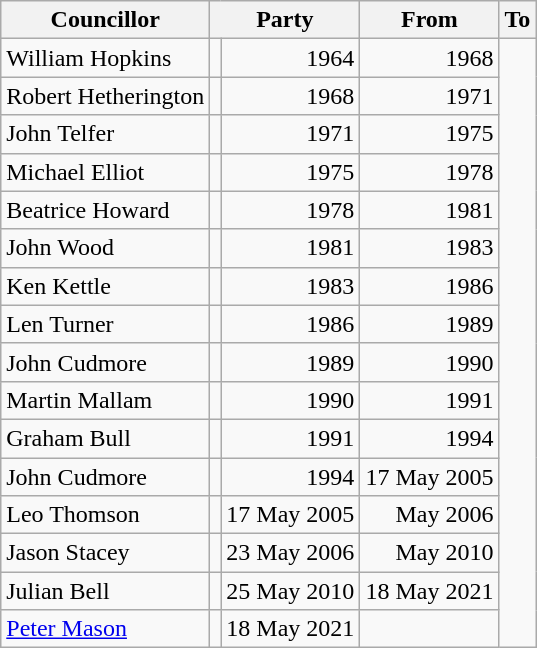<table class=wikitable>
<tr>
<th>Councillor</th>
<th colspan=2>Party</th>
<th>From</th>
<th>To</th>
</tr>
<tr>
<td>William Hopkins</td>
<td></td>
<td align=right>1964</td>
<td align=right>1968</td>
</tr>
<tr>
<td>Robert Hetherington</td>
<td></td>
<td align=right>1968</td>
<td align=right>1971</td>
</tr>
<tr>
<td>John Telfer</td>
<td></td>
<td align=right>1971</td>
<td align=right>1975</td>
</tr>
<tr>
<td>Michael Elliot</td>
<td></td>
<td align=right>1975</td>
<td align=right>1978</td>
</tr>
<tr>
<td>Beatrice Howard</td>
<td></td>
<td align=right>1978</td>
<td align=right>1981</td>
</tr>
<tr>
<td>John Wood</td>
<td></td>
<td align=right>1981</td>
<td align=right>1983</td>
</tr>
<tr>
<td>Ken Kettle</td>
<td></td>
<td align=right>1983</td>
<td align=right>1986</td>
</tr>
<tr>
<td>Len Turner</td>
<td></td>
<td align=right>1986</td>
<td align=right>1989</td>
</tr>
<tr>
<td>John Cudmore</td>
<td></td>
<td align=right>1989</td>
<td align=right>1990</td>
</tr>
<tr>
<td>Martin Mallam</td>
<td></td>
<td align=right>1990</td>
<td align=right>1991</td>
</tr>
<tr>
<td>Graham Bull</td>
<td></td>
<td align=right>1991</td>
<td align=right>1994</td>
</tr>
<tr>
<td>John Cudmore</td>
<td></td>
<td align=right>1994</td>
<td align=right>17 May 2005</td>
</tr>
<tr>
<td>Leo Thomson</td>
<td></td>
<td align=right>17 May 2005</td>
<td align=right>May 2006</td>
</tr>
<tr>
<td>Jason Stacey</td>
<td></td>
<td align=right>23 May 2006</td>
<td align=right>May 2010</td>
</tr>
<tr>
<td>Julian Bell</td>
<td></td>
<td align=right>25 May 2010</td>
<td align=right>18 May 2021</td>
</tr>
<tr>
<td><a href='#'>Peter Mason</a></td>
<td></td>
<td align=right>18 May 2021</td>
<td></td>
</tr>
</table>
